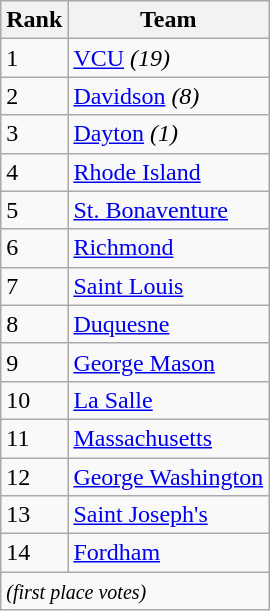<table class=wikitable>
<tr>
<th>Rank</th>
<th>Team</th>
</tr>
<tr>
<td>1</td>
<td><a href='#'>VCU</a> <em>(19)</em></td>
</tr>
<tr>
<td>2</td>
<td><a href='#'>Davidson</a> <em>(8)</em></td>
</tr>
<tr>
<td>3</td>
<td><a href='#'>Dayton</a> <em>(1)</em></td>
</tr>
<tr>
<td>4</td>
<td><a href='#'>Rhode Island</a></td>
</tr>
<tr>
<td>5</td>
<td><a href='#'>St. Bonaventure</a></td>
</tr>
<tr>
<td>6</td>
<td><a href='#'>Richmond</a></td>
</tr>
<tr>
<td>7</td>
<td><a href='#'>Saint Louis</a></td>
</tr>
<tr>
<td>8</td>
<td><a href='#'>Duquesne</a></td>
</tr>
<tr>
<td>9</td>
<td><a href='#'>George Mason</a></td>
</tr>
<tr>
<td>10</td>
<td><a href='#'>La Salle</a></td>
</tr>
<tr>
<td>11</td>
<td><a href='#'>Massachusetts</a></td>
</tr>
<tr>
<td>12</td>
<td><a href='#'>George Washington</a></td>
</tr>
<tr>
<td>13</td>
<td><a href='#'>Saint Joseph's</a></td>
</tr>
<tr>
<td>14</td>
<td><a href='#'>Fordham</a></td>
</tr>
<tr>
<td colspan=3 valign=middle><small><em>(first place votes)</em></small></td>
</tr>
</table>
